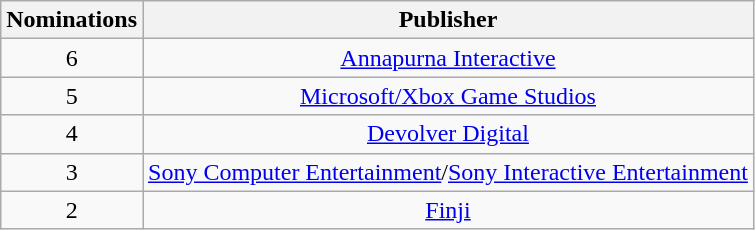<table class="wikitable" style="text-align:center;">
<tr>
<th scope="col" width="55">Nominations</th>
<th scope="col" align="center">Publisher</th>
</tr>
<tr>
<td>6</td>
<td><a href='#'>Annapurna Interactive</a></td>
</tr>
<tr>
<td>5</td>
<td><a href='#'>Microsoft/Xbox Game Studios</a></td>
</tr>
<tr>
<td>4</td>
<td><a href='#'>Devolver Digital</a></td>
</tr>
<tr>
<td>3</td>
<td><a href='#'>Sony Computer Entertainment</a>/<a href='#'>Sony Interactive Entertainment</a></td>
</tr>
<tr>
<td>2</td>
<td><a href='#'>Finji</a></td>
</tr>
</table>
